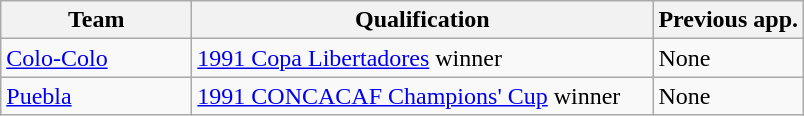<table class="wikitable">
<tr>
<th width=120px>Team</th>
<th width=300px>Qualification</th>
<th>Previous app.</th>
</tr>
<tr>
<td> <a href='#'>Colo-Colo</a></td>
<td><a href='#'>1991 Copa Libertadores</a> winner</td>
<td>None</td>
</tr>
<tr>
<td> <a href='#'>Puebla</a></td>
<td><a href='#'>1991 CONCACAF Champions' Cup</a> winner</td>
<td>None</td>
</tr>
</table>
